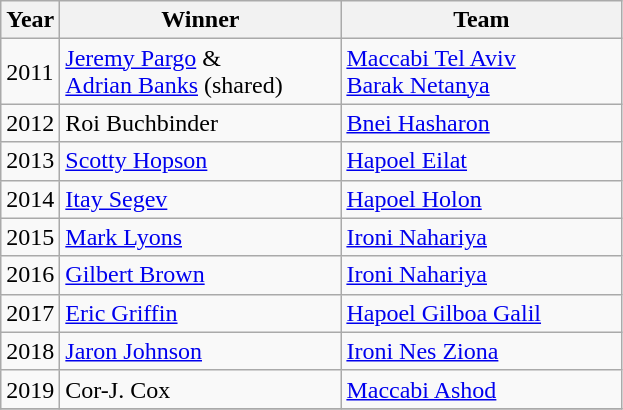<table class="wikitable">
<tr>
<th>Year</th>
<th width=180>Winner</th>
<th width=180>Team</th>
</tr>
<tr>
<td>2011</td>
<td> <a href='#'>Jeremy Pargo</a> & <br> <a href='#'>Adrian Banks</a> (shared)</td>
<td><a href='#'>Maccabi Tel Aviv</a><br><a href='#'>Barak Netanya</a></td>
</tr>
<tr>
<td>2012</td>
<td> Roi Buchbinder</td>
<td><a href='#'>Bnei Hasharon</a></td>
</tr>
<tr>
<td>2013</td>
<td> <a href='#'>Scotty Hopson</a></td>
<td><a href='#'>Hapoel Eilat</a></td>
</tr>
<tr>
<td>2014</td>
<td> <a href='#'>Itay Segev</a></td>
<td><a href='#'>Hapoel Holon</a></td>
</tr>
<tr>
<td>2015</td>
<td> <a href='#'>Mark Lyons</a></td>
<td><a href='#'>Ironi Nahariya</a></td>
</tr>
<tr>
<td>2016</td>
<td> <a href='#'>Gilbert Brown</a></td>
<td><a href='#'>Ironi Nahariya</a></td>
</tr>
<tr>
<td>2017</td>
<td> <a href='#'>Eric Griffin</a></td>
<td><a href='#'>Hapoel Gilboa Galil</a></td>
</tr>
<tr>
<td>2018</td>
<td> <a href='#'>Jaron Johnson</a></td>
<td><a href='#'>Ironi Nes Ziona</a></td>
</tr>
<tr>
<td>2019</td>
<td> Cor-J. Cox</td>
<td><a href='#'>Maccabi Ashod</a></td>
</tr>
<tr>
</tr>
</table>
